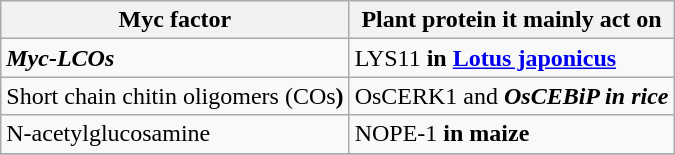<table class="wikitable">
<tr>
<th>Myc factor</th>
<th>Plant protein it mainly act on</th>
</tr>
<tr>
<td><strong><em>Myc<em>-LCOs<strong></td>
<td></strong>LYS11<strong> in </em><a href='#'>Lotus japonicus</a><em></td>
</tr>
<tr>
<td>Short chain chitin oligomers (</strong>COs<strong>)</td>
<td></em></strong>Os</em>CERK1</strong> and <strong><em>Os<em>CEBiP<strong> in rice</td>
</tr>
<tr>
<td>N-acetylglucosamine</td>
<td></strong>NOPE-1<strong> in maize</td>
</tr>
<tr>
</tr>
</table>
